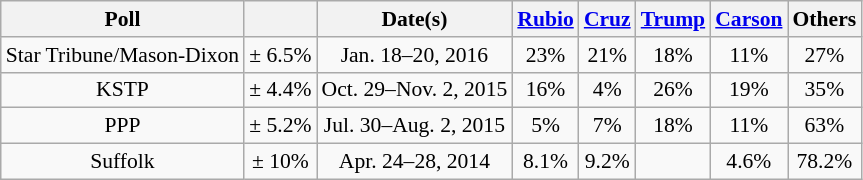<table class="wikitable sortable mw-datatable" style="text-align:center;font-size:90%;line-height:17px">
<tr>
<th>Poll</th>
<th></th>
<th>Date(s)</th>
<th class="unsortable"><a href='#'>Rubio</a></th>
<th class="unsortable"><a href='#'>Cruz</a></th>
<th class="unsortable"><a href='#'>Trump</a></th>
<th class="unsortable"><a href='#'>Carson</a></th>
<th class="unsortable">Others</th>
</tr>
<tr>
<td>Star Tribune/Mason-Dixon</td>
<td>± 6.5%</td>
<td>Jan. 18–20, 2016</td>
<td>23%</td>
<td>21%</td>
<td>18%</td>
<td>11%</td>
<td>27%</td>
</tr>
<tr>
<td>KSTP</td>
<td>± 4.4%</td>
<td>Oct. 29–Nov. 2, 2015</td>
<td>16%</td>
<td>4%</td>
<td>26%</td>
<td>19%</td>
<td>35%</td>
</tr>
<tr>
<td>PPP</td>
<td>± 5.2%</td>
<td>Jul. 30–Aug. 2, 2015</td>
<td>5%</td>
<td>7%</td>
<td>18%</td>
<td>11%</td>
<td>63%</td>
</tr>
<tr>
<td>Suffolk</td>
<td>± 10%</td>
<td>Apr. 24–28, 2014</td>
<td>8.1%</td>
<td>9.2%</td>
<td></td>
<td>4.6%</td>
<td>78.2%</td>
</tr>
</table>
